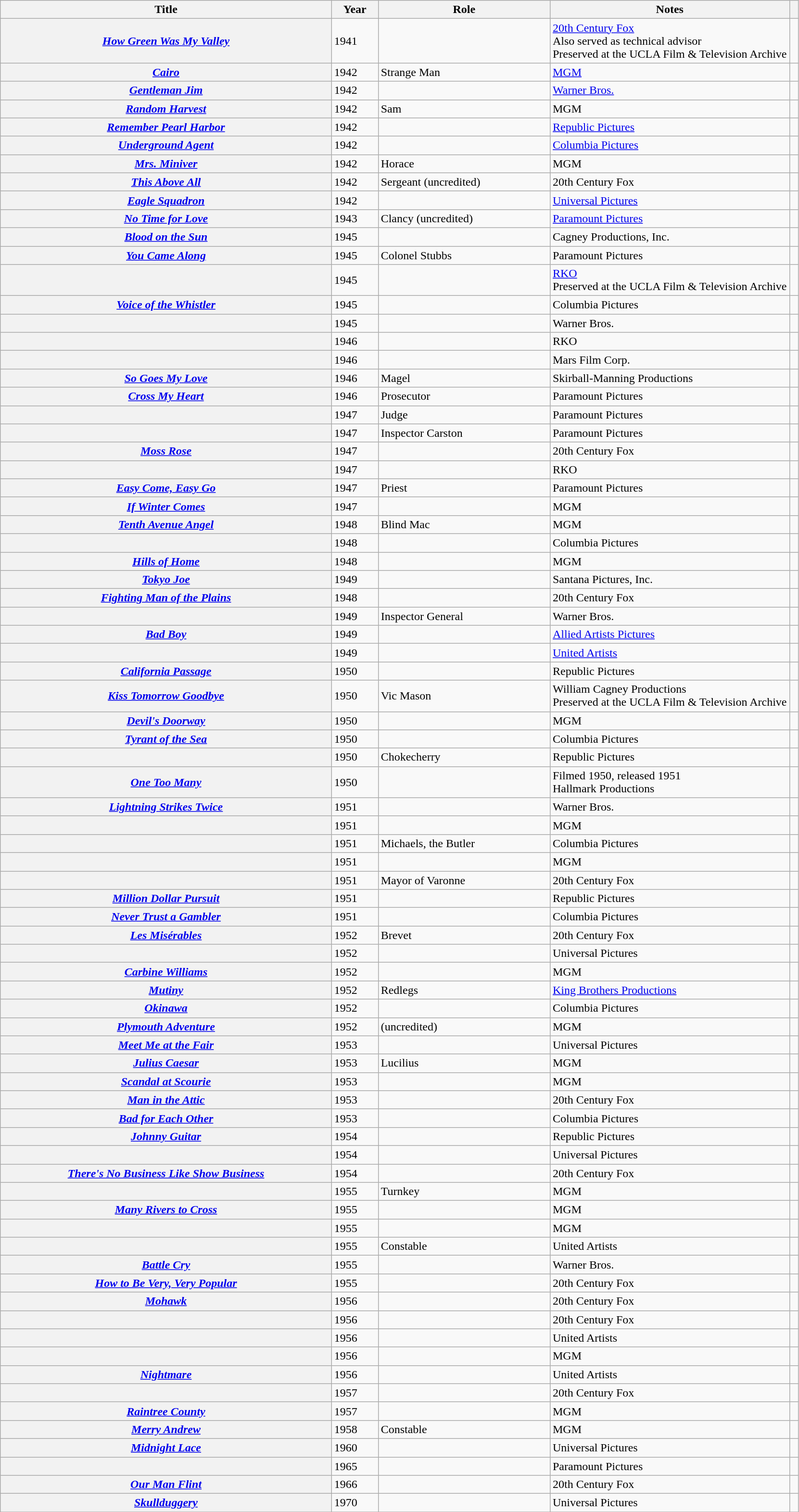<table class="wikitable sortable plainrowheaders">
<tr>
<th scope="col">Title</th>
<th scope="col">Year</th>
<th scope="col">Role</th>
<th scope="col" width = 30% class="unsortable">Notes</th>
<th scope="col" class="unsortable"></th>
</tr>
<tr>
<th scope="row"><em><a href='#'>How Green Was My Valley</a></em></th>
<td>1941</td>
<td></td>
<td><a href='#'>20th Century Fox</a><br>Also served as technical advisor<br>Preserved at the UCLA Film & Television Archive</td>
<td align="center"></td>
</tr>
<tr>
<th scope="row"><em><a href='#'>Cairo</a></em></th>
<td>1942</td>
<td>Strange Man</td>
<td><a href='#'>MGM</a></td>
<td align="center"></td>
</tr>
<tr>
<th scope="row"><em><a href='#'>Gentleman Jim</a></em></th>
<td>1942</td>
<td></td>
<td><a href='#'>Warner Bros.</a></td>
<td align="center"></td>
</tr>
<tr>
<th scope="row"><em><a href='#'>Random Harvest</a></em></th>
<td>1942</td>
<td>Sam</td>
<td>MGM</td>
<td align="center"></td>
</tr>
<tr>
<th scope="row"><em><a href='#'>Remember Pearl Harbor</a></em></th>
<td>1942</td>
<td></td>
<td><a href='#'>Republic Pictures</a></td>
<td align="center"></td>
</tr>
<tr>
<th scope="row"><em><a href='#'>Underground Agent</a></em></th>
<td>1942</td>
<td></td>
<td><a href='#'>Columbia Pictures</a></td>
<td align="center"></td>
</tr>
<tr>
<th scope="row"><em><a href='#'>Mrs. Miniver</a></em></th>
<td>1942</td>
<td>Horace</td>
<td>MGM</td>
<td align="center"></td>
</tr>
<tr>
<th scope="row"><em><a href='#'>This Above All</a></em></th>
<td>1942</td>
<td>Sergeant (uncredited)</td>
<td>20th Century Fox</td>
<td align="center"></td>
</tr>
<tr>
<th scope="row"><em><a href='#'>Eagle Squadron</a></em></th>
<td>1942</td>
<td></td>
<td><a href='#'>Universal Pictures</a></td>
<td align="center"></td>
</tr>
<tr>
<th scope="row"><em><a href='#'>No Time for Love</a></em></th>
<td>1943</td>
<td>Clancy (uncredited)</td>
<td><a href='#'>Paramount Pictures</a></td>
<td align="center"></td>
</tr>
<tr>
<th scope="row"><em><a href='#'>Blood on the Sun</a></em></th>
<td>1945</td>
<td></td>
<td>Cagney Productions, Inc.</td>
<td align="center"></td>
</tr>
<tr>
<th scope="row"><em><a href='#'>You Came Along</a></em></th>
<td>1945</td>
<td>Colonel Stubbs</td>
<td>Paramount Pictures</td>
<td align="center"></td>
</tr>
<tr>
<th scope="row"></th>
<td>1945</td>
<td></td>
<td><a href='#'>RKO</a><br> Preserved at the UCLA Film & Television Archive</td>
<td align="center"></td>
</tr>
<tr>
<th scope="row"><em><a href='#'>Voice of the Whistler</a></em></th>
<td>1945</td>
<td></td>
<td>Columbia Pictures</td>
<td align="center"></td>
</tr>
<tr>
<th scope="row"></th>
<td>1945</td>
<td></td>
<td>Warner Bros.</td>
<td align="center"></td>
</tr>
<tr>
<th scope="row"></th>
<td>1946</td>
<td></td>
<td>RKO</td>
<td align="center"></td>
</tr>
<tr>
<th scope="row"></th>
<td>1946</td>
<td></td>
<td>Mars Film Corp.</td>
<td align="center"></td>
</tr>
<tr>
<th scope="row"><em><a href='#'>So Goes My Love</a></em></th>
<td>1946</td>
<td>Magel</td>
<td>Skirball-Manning Productions</td>
<td align="center"></td>
</tr>
<tr>
<th scope="row"><em><a href='#'>Cross My Heart</a></em></th>
<td>1946</td>
<td>Prosecutor</td>
<td>Paramount Pictures</td>
<td align="center"></td>
</tr>
<tr>
<th scope="row"></th>
<td>1947</td>
<td>Judge</td>
<td>Paramount Pictures</td>
<td align="center"></td>
</tr>
<tr>
<th scope="row"></th>
<td>1947</td>
<td>Inspector Carston</td>
<td>Paramount Pictures</td>
<td align="center"></td>
</tr>
<tr>
<th scope="row"><em><a href='#'>Moss Rose</a></em></th>
<td>1947</td>
<td></td>
<td>20th Century Fox</td>
<td align="center"></td>
</tr>
<tr>
<th scope="row"></th>
<td>1947</td>
<td></td>
<td>RKO</td>
<td align="center"></td>
</tr>
<tr>
<th scope="row"><em><a href='#'>Easy Come, Easy Go</a></em></th>
<td>1947</td>
<td>Priest</td>
<td>Paramount Pictures</td>
<td align="center"></td>
</tr>
<tr>
<th scope="row"><em><a href='#'>If Winter Comes</a></em></th>
<td>1947</td>
<td></td>
<td>MGM</td>
<td align="center"></td>
</tr>
<tr>
<th scope="row"><em><a href='#'>Tenth Avenue Angel</a></em></th>
<td>1948</td>
<td>Blind Mac</td>
<td>MGM</td>
<td align="center"></td>
</tr>
<tr>
<th scope="row"></th>
<td>1948</td>
<td></td>
<td>Columbia Pictures</td>
<td align="center"></td>
</tr>
<tr>
<th scope="row"><em><a href='#'>Hills of Home</a></em></th>
<td>1948</td>
<td></td>
<td>MGM</td>
<td align="center"></td>
</tr>
<tr>
<th scope="row"><em><a href='#'>Tokyo Joe</a></em></th>
<td>1949</td>
<td></td>
<td>Santana Pictures, Inc.</td>
<td align="center"></td>
</tr>
<tr>
<th scope="row"><em><a href='#'>Fighting Man of the Plains</a></em></th>
<td>1948</td>
<td></td>
<td>20th Century Fox</td>
<td align="center"></td>
</tr>
<tr>
<th scope="row"></th>
<td>1949</td>
<td>Inspector General</td>
<td>Warner Bros.</td>
<td align="center"></td>
</tr>
<tr>
<th scope="row"><em><a href='#'>Bad Boy</a></em></th>
<td>1949</td>
<td></td>
<td><a href='#'>Allied Artists Pictures</a></td>
<td align="center"></td>
</tr>
<tr>
<th scope="row"></th>
<td>1949</td>
<td></td>
<td><a href='#'>United Artists</a></td>
<td align="center"></td>
</tr>
<tr>
<th scope="row"><em><a href='#'>California Passage</a></em></th>
<td>1950</td>
<td></td>
<td>Republic Pictures</td>
<td align="center"></td>
</tr>
<tr>
<th scope="row"><em><a href='#'>Kiss Tomorrow Goodbye</a></em></th>
<td>1950</td>
<td>Vic Mason</td>
<td>William Cagney Productions<br>Preserved at the UCLA Film & Television Archive</td>
<td align="center"></td>
</tr>
<tr>
<th scope="row"><em><a href='#'>Devil's Doorway</a></em></th>
<td>1950</td>
<td></td>
<td>MGM</td>
<td align="center"></td>
</tr>
<tr>
<th scope="row"><em><a href='#'>Tyrant of the Sea</a></em></th>
<td>1950</td>
<td></td>
<td>Columbia Pictures</td>
<td align="center"></td>
</tr>
<tr>
<th scope="row"></th>
<td>1950</td>
<td>Chokecherry</td>
<td>Republic Pictures</td>
<td align="center"></td>
</tr>
<tr>
<th scope="row"><em><a href='#'>One Too Many</a></em></th>
<td>1950</td>
<td></td>
<td>Filmed 1950, released 1951<br>Hallmark Productions</td>
<td align="center"></td>
</tr>
<tr>
<th scope="row"><em><a href='#'>Lightning Strikes Twice</a></em></th>
<td>1951</td>
<td></td>
<td>Warner Bros.</td>
<td align="center"></td>
</tr>
<tr>
<th scope="row"></th>
<td>1951</td>
<td></td>
<td>MGM</td>
<td align="center"></td>
</tr>
<tr>
<th scope="row"></th>
<td>1951</td>
<td>Michaels, the Butler</td>
<td>Columbia Pictures</td>
<td align="center"></td>
</tr>
<tr>
<th scope="row"></th>
<td>1951</td>
<td></td>
<td>MGM</td>
<td align="center"></td>
</tr>
<tr>
<th scope="row"></th>
<td>1951</td>
<td>Mayor of Varonne</td>
<td>20th Century Fox</td>
<td align="center"></td>
</tr>
<tr>
<th scope="row"><em><a href='#'>Million Dollar Pursuit</a></em></th>
<td>1951</td>
<td></td>
<td>Republic Pictures</td>
<td align="center"></td>
</tr>
<tr>
<th scope="row"><em><a href='#'>Never Trust a Gambler</a></em></th>
<td>1951</td>
<td></td>
<td>Columbia Pictures</td>
<td align="center"></td>
</tr>
<tr>
<th scope="row"><em><a href='#'>Les Misérables</a></em></th>
<td>1952</td>
<td>Brevet</td>
<td>20th Century Fox</td>
<td align="center"></td>
</tr>
<tr>
<th scope="row"></th>
<td>1952</td>
<td></td>
<td>Universal Pictures</td>
<td align="center"></td>
</tr>
<tr>
<th scope="row"><em><a href='#'>Carbine Williams</a></em></th>
<td>1952</td>
<td></td>
<td>MGM</td>
<td align="center"></td>
</tr>
<tr>
<th scope="row"><em><a href='#'>Mutiny</a></em></th>
<td>1952</td>
<td>Redlegs</td>
<td><a href='#'>King Brothers Productions</a></td>
<td align="center"></td>
</tr>
<tr>
<th scope="row"><em><a href='#'>Okinawa</a></em></th>
<td>1952</td>
<td></td>
<td>Columbia Pictures</td>
<td align="center"></td>
</tr>
<tr>
<th scope="row"><em><a href='#'>Plymouth Adventure</a></em></th>
<td>1952</td>
<td> (uncredited)</td>
<td>MGM</td>
<td align="center"></td>
</tr>
<tr>
<th scope="row"><em><a href='#'>Meet Me at the Fair</a></em></th>
<td>1953</td>
<td></td>
<td>Universal Pictures</td>
<td align="center"></td>
</tr>
<tr>
<th scope="row"><em><a href='#'>Julius Caesar</a></em></th>
<td>1953</td>
<td>Lucilius</td>
<td>MGM</td>
<td align="center"></td>
</tr>
<tr>
<th scope="row"><em><a href='#'>Scandal at Scourie</a></em></th>
<td>1953</td>
<td></td>
<td>MGM</td>
<td align="center"></td>
</tr>
<tr>
<th scope="row"><em><a href='#'>Man in the Attic</a></em></th>
<td>1953</td>
<td></td>
<td>20th Century Fox</td>
<td align="center"></td>
</tr>
<tr>
<th scope="row"><em><a href='#'>Bad for Each Other</a></em></th>
<td>1953</td>
<td></td>
<td>Columbia Pictures</td>
<td align="center"></td>
</tr>
<tr>
<th scope="row"><em><a href='#'>Johnny Guitar</a></em></th>
<td>1954</td>
<td></td>
<td>Republic Pictures</td>
<td align="center"></td>
</tr>
<tr>
<th scope="row"></th>
<td>1954</td>
<td></td>
<td>Universal Pictures</td>
<td align="center"></td>
</tr>
<tr>
<th scope="row"><em><a href='#'>There's No Business Like Show Business</a></em></th>
<td>1954</td>
<td></td>
<td>20th Century Fox</td>
<td align="center"></td>
</tr>
<tr>
<th scope="row"></th>
<td>1955</td>
<td>Turnkey</td>
<td>MGM</td>
<td align="center"></td>
</tr>
<tr>
<th scope="row"><em><a href='#'>Many Rivers to Cross</a></em></th>
<td>1955</td>
<td></td>
<td>MGM</td>
<td align="center"></td>
</tr>
<tr>
<th scope="row"></th>
<td>1955</td>
<td></td>
<td>MGM</td>
<td align="center"></td>
</tr>
<tr>
<th scope="row"></th>
<td>1955</td>
<td>Constable</td>
<td>United Artists</td>
<td align="center"></td>
</tr>
<tr>
<th scope="row"><em><a href='#'>Battle Cry</a></em></th>
<td>1955</td>
<td></td>
<td>Warner Bros.</td>
<td align="center"></td>
</tr>
<tr>
<th scope="row"><em><a href='#'>How to Be Very, Very Popular</a></em></th>
<td>1955</td>
<td></td>
<td>20th Century Fox</td>
<td align="center"></td>
</tr>
<tr>
<th scope="row"><em><a href='#'>Mohawk</a></em></th>
<td>1956</td>
<td></td>
<td>20th Century Fox</td>
<td align="center"></td>
</tr>
<tr>
<th scope="row"></th>
<td>1956</td>
<td></td>
<td>20th Century Fox</td>
<td align="center"></td>
</tr>
<tr>
<th scope="row"></th>
<td>1956</td>
<td></td>
<td>United Artists</td>
<td align="center"></td>
</tr>
<tr>
<th scope="row"></th>
<td>1956</td>
<td></td>
<td>MGM</td>
<td align="center"></td>
</tr>
<tr>
<th scope="row"><em><a href='#'>Nightmare</a></em></th>
<td>1956</td>
<td></td>
<td>United Artists</td>
<td align="center"></td>
</tr>
<tr>
<th scope="row"></th>
<td>1957</td>
<td></td>
<td>20th Century Fox</td>
<td align="center"></td>
</tr>
<tr>
<th scope="row"><em><a href='#'>Raintree County</a></em></th>
<td>1957</td>
<td></td>
<td>MGM</td>
<td align="center"></td>
</tr>
<tr>
<th scope="row"><em><a href='#'>Merry Andrew</a></em></th>
<td>1958</td>
<td>Constable</td>
<td>MGM</td>
<td align="center"></td>
</tr>
<tr>
<th scope="row"><em><a href='#'>Midnight Lace</a></em></th>
<td>1960</td>
<td></td>
<td>Universal Pictures</td>
<td align="center"></td>
</tr>
<tr>
<th scope="row"></th>
<td>1965</td>
<td></td>
<td>Paramount Pictures</td>
<td align="center"></td>
</tr>
<tr>
<th scope="row"><em><a href='#'>Our Man Flint</a></em></th>
<td>1966</td>
<td></td>
<td>20th Century Fox</td>
<td align="center"></td>
</tr>
<tr>
<th scope="row"><em><a href='#'>Skullduggery</a></em></th>
<td>1970</td>
<td></td>
<td>Universal Pictures</td>
<td align="center"></td>
</tr>
<tr>
</tr>
</table>
